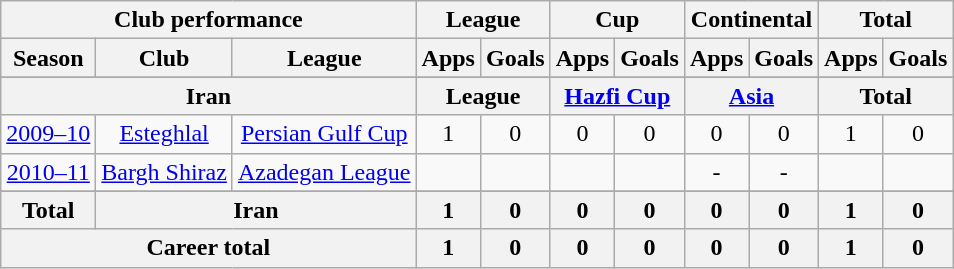<table class="wikitable" style="text-align:center">
<tr>
<th colspan=3>Club performance</th>
<th colspan=2>League</th>
<th colspan=2>Cup</th>
<th colspan=2>Continental</th>
<th colspan=2>Total</th>
</tr>
<tr>
<th>Season</th>
<th>Club</th>
<th>League</th>
<th>Apps</th>
<th>Goals</th>
<th>Apps</th>
<th>Goals</th>
<th>Apps</th>
<th>Goals</th>
<th>Apps</th>
<th>Goals</th>
</tr>
<tr>
</tr>
<tr>
<th colspan=3>Iran</th>
<th colspan=2>League</th>
<th colspan=2><a href='#'>Hazfi Cup</a></th>
<th colspan=2><a href='#'>Asia</a></th>
<th colspan=2>Total</th>
</tr>
<tr>
<td><a href='#'>2009–10</a></td>
<td rowspan="1"><a href='#'>Esteghlal</a></td>
<td rowspan="1"><a href='#'>Persian Gulf Cup</a></td>
<td>1</td>
<td>0</td>
<td>0</td>
<td>0</td>
<td>0</td>
<td>0</td>
<td>1</td>
<td>0</td>
</tr>
<tr>
<td><a href='#'>2010–11</a></td>
<td rowspan="1"><a href='#'>Bargh Shiraz</a></td>
<td rowspan="1"><a href='#'>Azadegan League</a></td>
<td></td>
<td></td>
<td></td>
<td></td>
<td>-</td>
<td>-</td>
<td></td>
<td></td>
</tr>
<tr>
</tr>
<tr>
<th rowspan=1>Total</th>
<th colspan=2>Iran</th>
<th>1</th>
<th>0</th>
<th>0</th>
<th>0</th>
<th>0</th>
<th>0</th>
<th>1</th>
<th>0</th>
</tr>
<tr>
<th colspan=3>Career total</th>
<th>1</th>
<th>0</th>
<th>0</th>
<th>0</th>
<th>0</th>
<th>0</th>
<th>1</th>
<th>0</th>
</tr>
</table>
